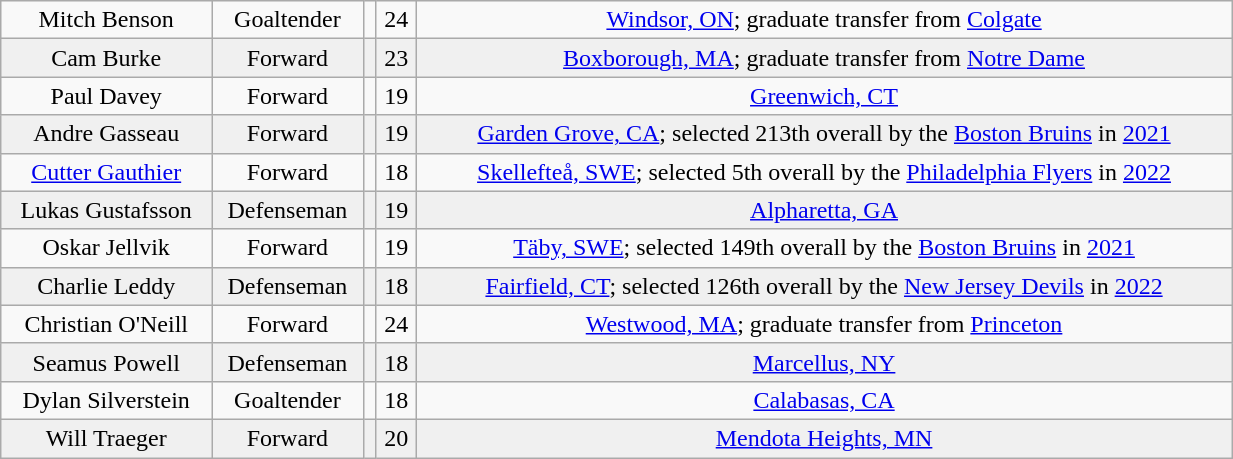<table class="wikitable" width="65%">
<tr align="center" bgcolor="">
<td>Mitch Benson</td>
<td>Goaltender</td>
<td></td>
<td>24</td>
<td><a href='#'>Windsor, ON</a>; graduate transfer from <a href='#'>Colgate</a></td>
</tr>
<tr align="center" bgcolor="f0f0f0">
<td>Cam Burke</td>
<td>Forward</td>
<td></td>
<td>23</td>
<td><a href='#'>Boxborough, MA</a>; graduate transfer from <a href='#'>Notre Dame</a></td>
</tr>
<tr align="center" bgcolor="">
<td>Paul Davey</td>
<td>Forward</td>
<td></td>
<td>19</td>
<td><a href='#'>Greenwich, CT</a></td>
</tr>
<tr align="center" bgcolor="f0f0f0">
<td>Andre Gasseau</td>
<td>Forward</td>
<td></td>
<td>19</td>
<td><a href='#'>Garden Grove, CA</a>; selected 213th overall by the <a href='#'>Boston Bruins</a> in <a href='#'>2021</a></td>
</tr>
<tr align="center" bgcolor="">
<td><a href='#'>Cutter Gauthier</a></td>
<td>Forward</td>
<td></td>
<td>18</td>
<td><a href='#'>Skellefteå, SWE</a>; selected 5th overall by the <a href='#'>Philadelphia Flyers</a> in <a href='#'>2022</a></td>
</tr>
<tr align="center" bgcolor="f0f0f0">
<td>Lukas Gustafsson</td>
<td>Defenseman</td>
<td></td>
<td>19</td>
<td><a href='#'>Alpharetta, GA</a></td>
</tr>
<tr align="center" bgcolor="">
<td>Oskar Jellvik</td>
<td>Forward</td>
<td></td>
<td>19</td>
<td><a href='#'>Täby, SWE</a>; selected 149th overall by the <a href='#'>Boston Bruins</a> in <a href='#'>2021</a></td>
</tr>
<tr align="center" bgcolor="f0f0f0">
<td>Charlie Leddy</td>
<td>Defenseman</td>
<td></td>
<td>18</td>
<td><a href='#'>Fairfield, CT</a>; selected 126th overall by the <a href='#'>New Jersey Devils</a> in <a href='#'>2022</a></td>
</tr>
<tr align="center" bgcolor="">
<td>Christian O'Neill</td>
<td>Forward</td>
<td></td>
<td>24</td>
<td><a href='#'>Westwood, MA</a>; graduate transfer from <a href='#'>Princeton</a></td>
</tr>
<tr align="center" bgcolor="f0f0f0">
<td>Seamus Powell</td>
<td>Defenseman</td>
<td></td>
<td>18</td>
<td><a href='#'>Marcellus, NY</a></td>
</tr>
<tr align="center" bgcolor="">
<td>Dylan Silverstein</td>
<td>Goaltender</td>
<td></td>
<td>18</td>
<td><a href='#'>Calabasas, CA</a></td>
</tr>
<tr align="center" bgcolor="f0f0f0">
<td>Will Traeger</td>
<td>Forward</td>
<td></td>
<td>20</td>
<td><a href='#'>Mendota Heights, MN</a></td>
</tr>
</table>
